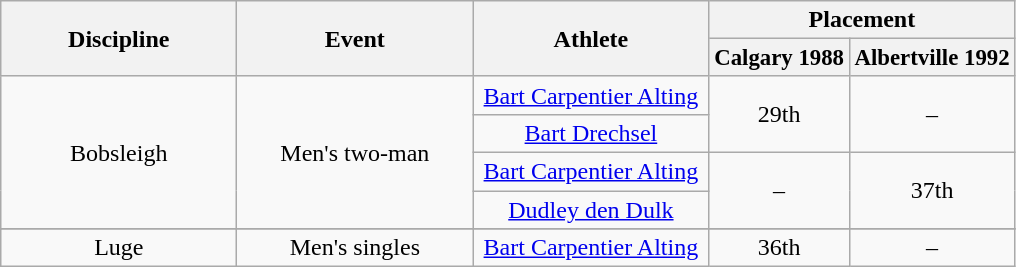<table class="wikitable sortable">
<tr>
<th rowspan="2" width="150">Discipline</th>
<th rowspan="2" width="150">Event</th>
<th rowspan="2" width="150">Athlete</th>
<th colspan="2">Placement</th>
</tr>
<tr style="font-size:95%">
<th>Calgary 1988</th>
<th>Albertville 1992</th>
</tr>
<tr align="center">
<td rowspan="4"> Bobsleigh</td>
<td rowspan="4">Men's two-man</td>
<td><a href='#'>Bart Carpentier Alting</a></td>
<td rowspan="2">29th</td>
<td rowspan="2">–</td>
</tr>
<tr align="center">
<td><a href='#'>Bart Drechsel</a></td>
</tr>
<tr align="center">
<td><a href='#'>Bart Carpentier Alting</a></td>
<td rowspan="2">–</td>
<td rowspan="2">37th</td>
</tr>
<tr align="center">
<td><a href='#'>Dudley den Dulk</a></td>
</tr>
<tr>
</tr>
<tr align="center">
<td> Luge</td>
<td>Men's singles</td>
<td><a href='#'>Bart Carpentier Alting</a></td>
<td>36th</td>
<td>–</td>
</tr>
</table>
